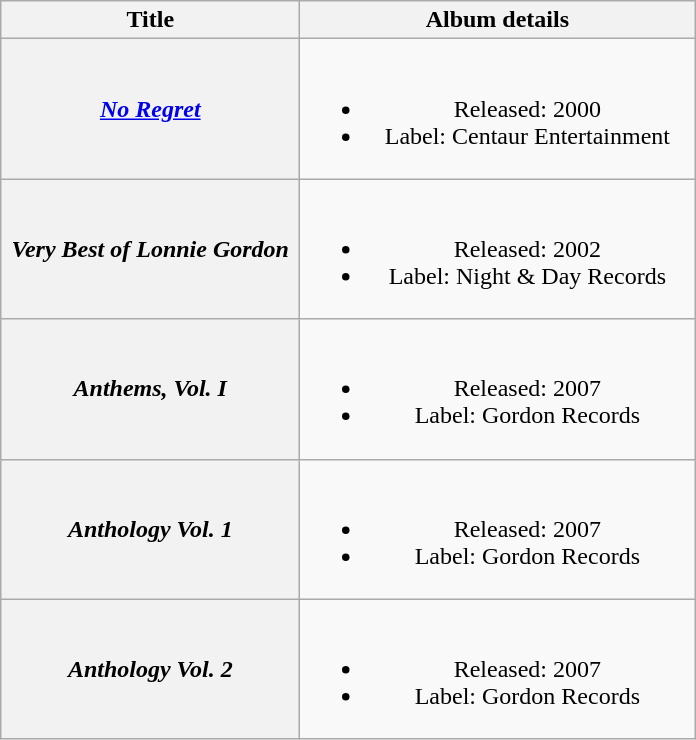<table class="wikitable plainrowheaders" style="text-align:center;" border="1">
<tr>
<th scope="col" rowspan="1" style="width:12em;">Title</th>
<th scope="col" rowspan="1" style="width:16em;">Album details</th>
</tr>
<tr>
<th scope="row"><em><a href='#'>No Regret</a></em></th>
<td><br><ul><li>Released: 2000</li><li>Label: Centaur Entertainment</li></ul></td>
</tr>
<tr>
<th scope="row"><em>Very Best of Lonnie Gordon</em></th>
<td><br><ul><li>Released: 2002</li><li>Label: Night & Day Records</li></ul></td>
</tr>
<tr>
<th scope="row"><em>Anthems, Vol. I</em></th>
<td><br><ul><li>Released: 2007</li><li>Label:  Gordon Records</li></ul></td>
</tr>
<tr>
<th scope="row"><em>Anthology Vol. 1</em></th>
<td><br><ul><li>Released: 2007</li><li>Label:  Gordon Records</li></ul></td>
</tr>
<tr>
<th scope="row"><em>Anthology Vol. 2</em></th>
<td><br><ul><li>Released: 2007</li><li>Label:  Gordon Records</li></ul></td>
</tr>
</table>
